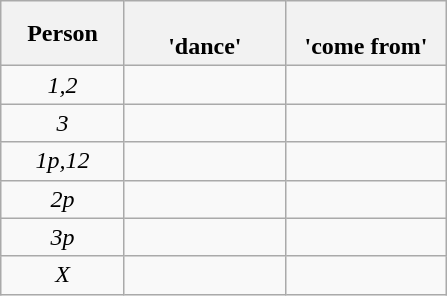<table class="wikitable">
<tr>
<th>Person</th>
<th><br>'dance'</th>
<th><br>'come from'</th>
</tr>
<tr style="text-align:center;">
<td style="width:75px; "><em>1,2</em></td>
<td style="width:100px; "><br></td>
<td style="width:100px; "><br></td>
</tr>
<tr style="text-align:center;">
<td style="width:75px; "><em>3</em></td>
<td style="width:100px; "><br></td>
<td style="width:100px; "><br></td>
</tr>
<tr style="text-align:center;">
<td style="width:75px; "><em>1p,12</em></td>
<td style="width:100px; "><br></td>
<td style="width:100px; "><br></td>
</tr>
<tr style="text-align:center;">
<td style="width:75px; "><em>2p</em></td>
<td style="width:100px; "><br></td>
<td style="width:100px; "><br></td>
</tr>
<tr style="text-align:center;">
<td style="width:75px; "><em>3p</em></td>
<td style="width:100px; "><br></td>
<td style="width:100px; "><br></td>
</tr>
<tr style="text-align:center;">
<td style="width:75px; "><em>X</em></td>
<td style="width:100px; "><br></td>
<td style="width:100px; "><br></td>
</tr>
</table>
